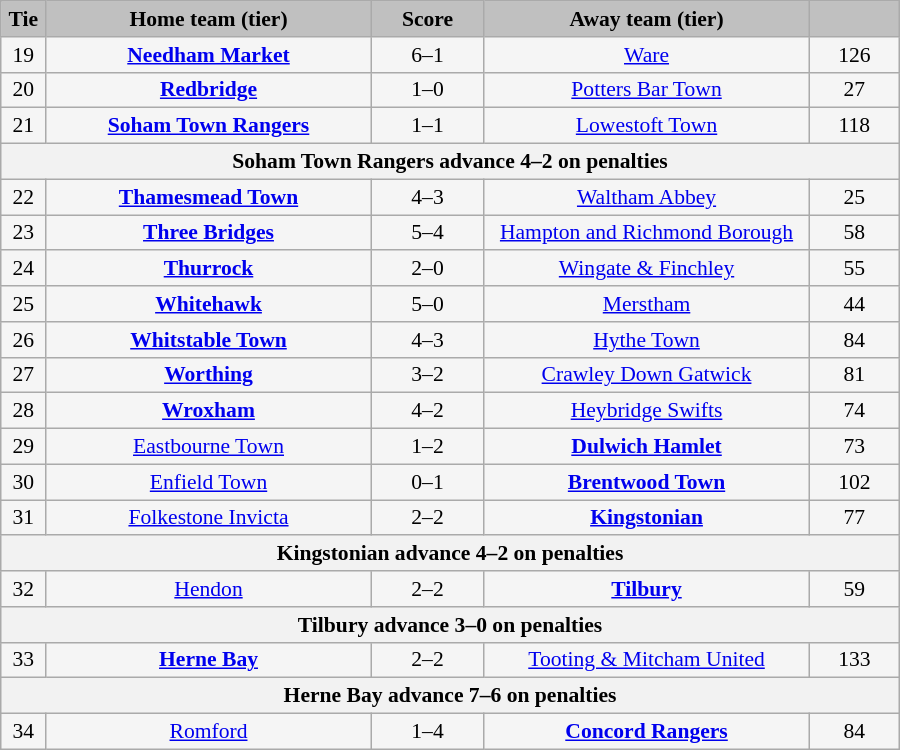<table class="wikitable" style="width: 600px; background:WhiteSmoke; text-align:center; font-size:90%">
<tr>
<td scope="col" style="width:  5.00%; background:silver;"><strong>Tie</strong></td>
<td scope="col" style="width: 36.25%; background:silver;"><strong>Home team (tier)</strong></td>
<td scope="col" style="width: 12.50%; background:silver;"><strong>Score</strong></td>
<td scope="col" style="width: 36.25%; background:silver;"><strong>Away team (tier)</strong></td>
<td scope="col" style="width: 10.00%; background:silver;"><strong></strong></td>
</tr>
<tr>
<td>19</td>
<td><strong><a href='#'>Needham Market</a></strong></td>
<td>6–1</td>
<td><a href='#'>Ware</a></td>
<td>126</td>
</tr>
<tr>
<td>20</td>
<td><strong><a href='#'>Redbridge</a></strong></td>
<td>1–0</td>
<td><a href='#'>Potters Bar Town</a></td>
<td>27</td>
</tr>
<tr>
<td>21</td>
<td><strong><a href='#'>Soham Town Rangers</a></strong></td>
<td>1–1</td>
<td><a href='#'>Lowestoft Town</a></td>
<td>118</td>
</tr>
<tr>
<th colspan="5">Soham Town Rangers advance 4–2 on penalties</th>
</tr>
<tr>
<td>22</td>
<td><strong><a href='#'>Thamesmead Town</a></strong></td>
<td>4–3</td>
<td><a href='#'>Waltham Abbey</a></td>
<td>25</td>
</tr>
<tr>
<td>23</td>
<td><strong><a href='#'>Three Bridges</a></strong></td>
<td>5–4</td>
<td><a href='#'>Hampton and Richmond Borough</a></td>
<td>58</td>
</tr>
<tr>
<td>24</td>
<td><strong><a href='#'>Thurrock</a></strong></td>
<td>2–0</td>
<td><a href='#'>Wingate & Finchley</a></td>
<td>55</td>
</tr>
<tr>
<td>25</td>
<td><strong><a href='#'>Whitehawk</a></strong></td>
<td>5–0</td>
<td><a href='#'>Merstham</a></td>
<td>44</td>
</tr>
<tr>
<td>26</td>
<td><strong><a href='#'>Whitstable Town</a></strong></td>
<td>4–3</td>
<td><a href='#'>Hythe Town</a></td>
<td>84</td>
</tr>
<tr>
<td>27</td>
<td><strong><a href='#'>Worthing</a></strong></td>
<td>3–2</td>
<td><a href='#'>Crawley Down Gatwick</a></td>
<td>81</td>
</tr>
<tr>
<td>28</td>
<td><strong><a href='#'>Wroxham</a></strong></td>
<td>4–2</td>
<td><a href='#'>Heybridge Swifts</a></td>
<td>74</td>
</tr>
<tr>
<td>29</td>
<td><a href='#'>Eastbourne Town</a></td>
<td>1–2</td>
<td><strong><a href='#'>Dulwich Hamlet</a></strong></td>
<td>73</td>
</tr>
<tr>
<td>30</td>
<td><a href='#'>Enfield Town</a></td>
<td>0–1</td>
<td><strong><a href='#'>Brentwood Town</a></strong></td>
<td>102</td>
</tr>
<tr>
<td>31</td>
<td><a href='#'>Folkestone Invicta</a></td>
<td>2–2</td>
<td><strong><a href='#'>Kingstonian</a></strong></td>
<td>77</td>
</tr>
<tr>
<th colspan="5">Kingstonian advance 4–2 on penalties</th>
</tr>
<tr>
<td>32</td>
<td><a href='#'>Hendon</a></td>
<td>2–2</td>
<td><strong><a href='#'>Tilbury</a></strong></td>
<td>59</td>
</tr>
<tr>
<th colspan="5">Tilbury advance 3–0 on penalties</th>
</tr>
<tr>
<td>33</td>
<td><strong><a href='#'>Herne Bay</a></strong></td>
<td>2–2</td>
<td><a href='#'>Tooting & Mitcham United</a></td>
<td>133</td>
</tr>
<tr>
<th colspan="5">Herne Bay advance 7–6 on penalties</th>
</tr>
<tr>
<td>34</td>
<td><a href='#'>Romford</a></td>
<td>1–4</td>
<td><strong><a href='#'>Concord Rangers</a></strong></td>
<td>84</td>
</tr>
</table>
